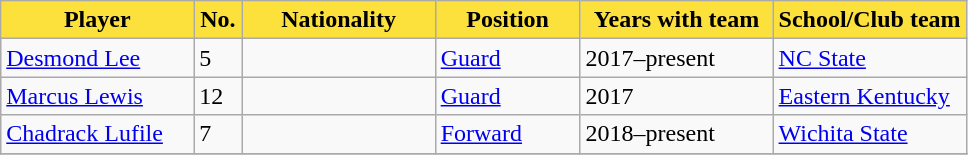<table class="wikitable sortable sortable">
<tr>
<th style="background:#FCE13C; color:#000000; width:20%;">Player</th>
<th style="background:#FCE13C; color:#000000; width:5%;">No.</th>
<th style="background:#FCE13C; color:#000000; width:20%;">Nationality</th>
<th style="background:#FCE13C; color:#000000; width:15%;">Position</th>
<th style="background:#FCE13C; color:#000000; width:20%;">Years with team</th>
<th style="background:#FCE13C; color:#000000; width:20%;">School/Club team</th>
</tr>
<tr>
<td><a href='#'>Desmond Lee</a></td>
<td>5</td>
<td></td>
<td><a href='#'>Guard</a></td>
<td>2017–present</td>
<td><a href='#'>NC State</a></td>
</tr>
<tr>
<td><a href='#'>Marcus Lewis</a></td>
<td>12</td>
<td></td>
<td><a href='#'>Guard</a></td>
<td>2017</td>
<td><a href='#'>Eastern Kentucky</a></td>
</tr>
<tr>
<td><a href='#'>Chadrack Lufile</a></td>
<td>7</td>
<td></td>
<td><a href='#'>Forward</a></td>
<td>2018–present</td>
<td><a href='#'>Wichita State</a></td>
</tr>
<tr>
</tr>
</table>
